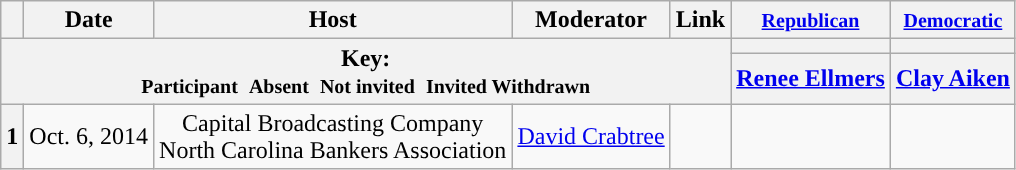<table class="wikitable" style="text-align:center;">
<tr>
<th scope="col"></th>
<th scope="col">Date</th>
<th scope="col">Host</th>
<th scope="col">Moderator</th>
<th scope="col">Link</th>
<th scope="col"><small><a href='#'>Republican</a></small></th>
<th scope="col"><small><a href='#'>Democratic</a></small></th>
</tr>
<tr>
<th colspan="5" rowspan="2">Key:<br> <small>Participant </small>  <small>Absent </small>  <small>Not invited </small>  <small>Invited  Withdrawn</small></th>
<th scope="col" style="background:"></th>
<th scope="col" style="background:"></th>
</tr>
<tr>
<th scope="col"><a href='#'>Renee Ellmers</a></th>
<th scope="col"><a href='#'>Clay Aiken</a></th>
</tr>
<tr>
<th>1</th>
<td style="white-space:nowrap;">Oct. 6, 2014</td>
<td style="white-space:nowrap;">Capital Broadcasting Company<br>North Carolina Bankers Association</td>
<td style="white-space:nowrap;"><a href='#'>David Crabtree</a></td>
<td style="white-space:nowrap;"></td>
<td></td>
<td></td>
</tr>
</table>
